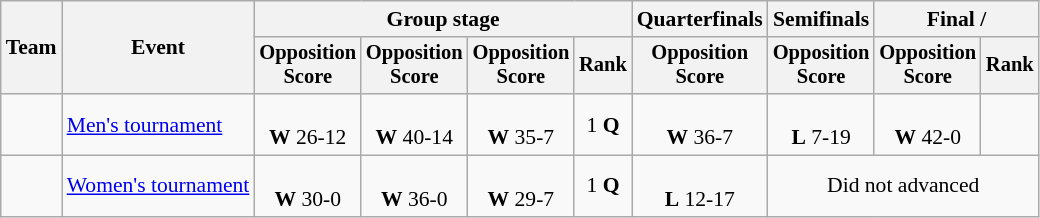<table class="wikitable" style="text-align:center; font-size:90%">
<tr>
<th rowspan=2>Team</th>
<th rowspan=2>Event</th>
<th colspan=4>Group stage</th>
<th>Quarterfinals</th>
<th>Semifinals</th>
<th colspan=2>Final / </th>
</tr>
<tr style="font-size:95%">
<th>Opposition<br>Score</th>
<th>Opposition<br>Score</th>
<th>Opposition<br>Score</th>
<th>Rank</th>
<th>Opposition<br>Score</th>
<th>Opposition<br>Score</th>
<th>Opposition<br>Score</th>
<th>Rank</th>
</tr>
<tr>
<td></td>
<td align=left><a href='#'>Men's tournament</a></td>
<td><br><strong>W</strong> 26-12</td>
<td><br><strong>W</strong> 40-14</td>
<td><br><strong>W</strong> 35-7</td>
<td>1 <strong>Q</strong></td>
<td><br><strong>W</strong> 36-7</td>
<td><br><strong>L</strong> 7-19</td>
<td><br><strong>W</strong> 42-0</td>
<td></td>
</tr>
<tr>
<td></td>
<td align=left><a href='#'>Women's tournament</a></td>
<td><br><strong>W</strong> 30-0</td>
<td><br><strong>W</strong> 36-0</td>
<td><br><strong>W</strong> 29-7</td>
<td>1 <strong>Q</strong></td>
<td><br><strong>L</strong> 12-17</td>
<td colspan=3>Did not advanced</td>
</tr>
</table>
